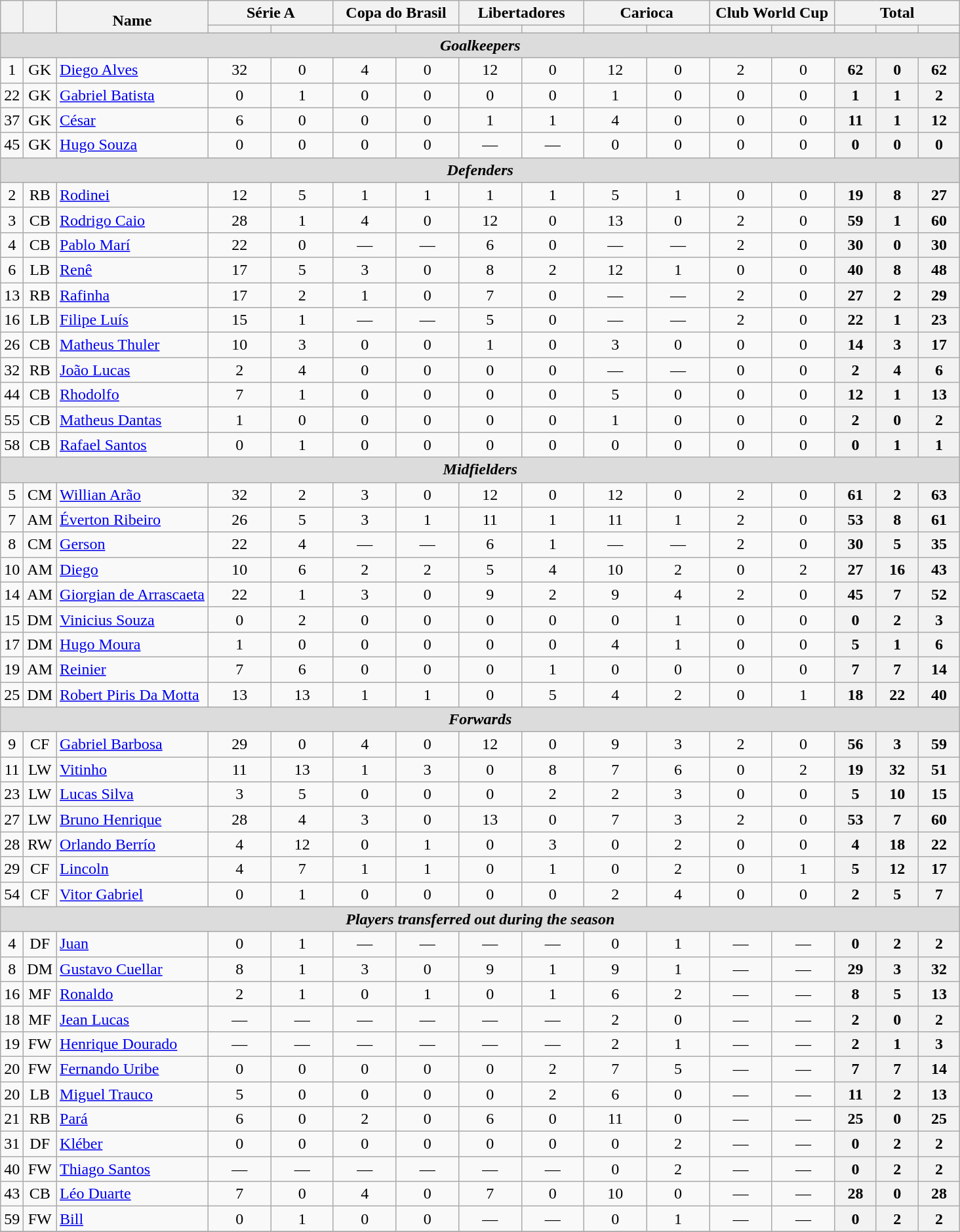<table class="wikitable sortable" style="text-align:center">
<tr>
<th rowspan="2" style="vertical-align:bottom;"></th>
<th rowspan="2" style="vertical-align:bottom;"></th>
<th rowspan="2" style="vertical-align:bottom;">Name</th>
<th colspan="2" style="width:120px;">Série A</th>
<th colspan="2" style="width:120px;">Copa do Brasil</th>
<th colspan="2" style="width:120px;">Libertadores</th>
<th colspan="2" style="width:120px;">Carioca</th>
<th colspan="2" style="width:120px;">Club World Cup</th>
<th colspan="3" style="width:120px;">Total</th>
</tr>
<tr>
<th></th>
<th></th>
<th></th>
<th></th>
<th></th>
<th></th>
<th></th>
<th></th>
<th></th>
<th></th>
<th></th>
<th></th>
<th></th>
</tr>
<tr>
<th colspan=16 style=background:#dcdcdc; text-align:center><em>Goalkeepers</em></th>
</tr>
<tr>
<td>1</td>
<td>GK</td>
<td align="left"> <a href='#'>Diego Alves</a></td>
<td>32</td>
<td>0</td>
<td>4</td>
<td>0</td>
<td>12</td>
<td>0</td>
<td>12</td>
<td>0</td>
<td>2</td>
<td>0</td>
<th>62</th>
<th>0</th>
<th>62</th>
</tr>
<tr>
<td>22</td>
<td>GK</td>
<td align="left"> <a href='#'>Gabriel Batista</a></td>
<td>0</td>
<td>1</td>
<td>0</td>
<td>0</td>
<td>0</td>
<td>0</td>
<td>1</td>
<td>0</td>
<td>0</td>
<td>0</td>
<th>1</th>
<th>1</th>
<th>2</th>
</tr>
<tr>
<td>37</td>
<td>GK</td>
<td align="left"> <a href='#'>César</a></td>
<td>6</td>
<td>0</td>
<td>0</td>
<td>0</td>
<td>1</td>
<td>1</td>
<td>4</td>
<td>0</td>
<td>0</td>
<td>0</td>
<th>11</th>
<th>1</th>
<th>12</th>
</tr>
<tr>
<td>45</td>
<td>GK</td>
<td align="left"> <a href='#'>Hugo Souza</a></td>
<td>0</td>
<td>0</td>
<td>0</td>
<td>0</td>
<td>—</td>
<td>—</td>
<td>0</td>
<td>0</td>
<td>0</td>
<td>0</td>
<th>0</th>
<th>0</th>
<th>0</th>
</tr>
<tr>
<th colspan="16" style="background:#dcdcdc;" text-align:center><em>Defenders</em></th>
</tr>
<tr>
<td>2</td>
<td>RB</td>
<td align="left"> <a href='#'>Rodinei</a></td>
<td>12</td>
<td>5</td>
<td>1</td>
<td>1</td>
<td>1</td>
<td>1</td>
<td>5</td>
<td>1</td>
<td>0</td>
<td>0</td>
<th>19</th>
<th>8</th>
<th>27</th>
</tr>
<tr>
<td>3</td>
<td>CB</td>
<td align="left"> <a href='#'>Rodrigo Caio</a></td>
<td>28</td>
<td>1</td>
<td>4</td>
<td>0</td>
<td>12</td>
<td>0</td>
<td>13</td>
<td>0</td>
<td>2</td>
<td>0</td>
<th>59</th>
<th>1</th>
<th>60</th>
</tr>
<tr>
<td>4</td>
<td>CB</td>
<td align="left"> <a href='#'>Pablo Marí</a></td>
<td>22</td>
<td>0</td>
<td>—</td>
<td>—</td>
<td>6</td>
<td>0</td>
<td>—</td>
<td>—</td>
<td>2</td>
<td>0</td>
<th>30</th>
<th>0</th>
<th>30</th>
</tr>
<tr>
<td>6</td>
<td>LB</td>
<td align="left"> <a href='#'>Renê</a></td>
<td>17</td>
<td>5</td>
<td>3</td>
<td>0</td>
<td>8</td>
<td>2</td>
<td>12</td>
<td>1</td>
<td>0</td>
<td>0</td>
<th>40</th>
<th>8</th>
<th>48</th>
</tr>
<tr>
<td>13</td>
<td>RB</td>
<td align="left"> <a href='#'>Rafinha</a></td>
<td>17</td>
<td>2</td>
<td>1</td>
<td>0</td>
<td>7</td>
<td>0</td>
<td>—</td>
<td>—</td>
<td>2</td>
<td>0</td>
<th>27</th>
<th>2</th>
<th>29</th>
</tr>
<tr>
<td>16</td>
<td>LB</td>
<td align="left"> <a href='#'>Filipe Luís</a></td>
<td>15</td>
<td>1</td>
<td>—</td>
<td>—</td>
<td>5</td>
<td>0</td>
<td>—</td>
<td>—</td>
<td>2</td>
<td>0</td>
<th>22</th>
<th>1</th>
<th>23</th>
</tr>
<tr>
<td>26</td>
<td>CB</td>
<td align="left"> <a href='#'>Matheus Thuler</a></td>
<td>10</td>
<td>3</td>
<td>0</td>
<td>0</td>
<td>1</td>
<td>0</td>
<td>3</td>
<td>0</td>
<td>0</td>
<td>0</td>
<th>14</th>
<th>3</th>
<th>17</th>
</tr>
<tr>
<td>32</td>
<td>RB</td>
<td align="left"> <a href='#'>João Lucas</a></td>
<td>2</td>
<td>4</td>
<td>0</td>
<td>0</td>
<td>0</td>
<td>0</td>
<td>—</td>
<td>—</td>
<td>0</td>
<td>0</td>
<th>2</th>
<th>4</th>
<th>6</th>
</tr>
<tr>
<td>44</td>
<td>CB</td>
<td align="left"> <a href='#'>Rhodolfo</a></td>
<td>7</td>
<td>1</td>
<td>0</td>
<td>0</td>
<td>0</td>
<td>0</td>
<td>5</td>
<td>0</td>
<td>0</td>
<td>0</td>
<th>12</th>
<th>1</th>
<th>13</th>
</tr>
<tr>
<td>55</td>
<td>CB</td>
<td align="left"> <a href='#'>Matheus Dantas</a></td>
<td>1</td>
<td>0</td>
<td>0</td>
<td>0</td>
<td>0</td>
<td>0</td>
<td>1</td>
<td>0</td>
<td>0</td>
<td>0</td>
<th>2</th>
<th>0</th>
<th>2</th>
</tr>
<tr>
<td>58</td>
<td>CB</td>
<td align="left"> <a href='#'>Rafael Santos</a></td>
<td>0</td>
<td>1</td>
<td>0</td>
<td>0</td>
<td>0</td>
<td>0</td>
<td>0</td>
<td>0</td>
<td>0</td>
<td>0</td>
<th>0</th>
<th>1</th>
<th>1</th>
</tr>
<tr>
<th colspan="16" style="background:#dcdcdc;" text-align:center><em>Midfielders</em></th>
</tr>
<tr>
<td>5</td>
<td>CM</td>
<td align="left"> <a href='#'>Willian Arão</a></td>
<td>32</td>
<td>2</td>
<td>3</td>
<td>0</td>
<td>12</td>
<td>0</td>
<td>12</td>
<td>0</td>
<td>2</td>
<td>0</td>
<th>61</th>
<th>2</th>
<th>63</th>
</tr>
<tr>
<td>7</td>
<td>AM</td>
<td align="left"> <a href='#'>Éverton Ribeiro</a></td>
<td>26</td>
<td>5</td>
<td>3</td>
<td>1</td>
<td>11</td>
<td>1</td>
<td>11</td>
<td>1</td>
<td>2</td>
<td>0</td>
<th>53</th>
<th>8</th>
<th>61</th>
</tr>
<tr>
<td>8</td>
<td>CM</td>
<td align="left"> <a href='#'>Gerson</a></td>
<td>22</td>
<td>4</td>
<td>—</td>
<td>—</td>
<td>6</td>
<td>1</td>
<td>—</td>
<td>—</td>
<td>2</td>
<td>0</td>
<th>30</th>
<th>5</th>
<th>35</th>
</tr>
<tr>
<td>10</td>
<td>AM</td>
<td align="left"> <a href='#'>Diego</a></td>
<td>10</td>
<td>6</td>
<td>2</td>
<td>2</td>
<td>5</td>
<td>4</td>
<td>10</td>
<td>2</td>
<td>0</td>
<td>2</td>
<th>27</th>
<th>16</th>
<th>43</th>
</tr>
<tr>
<td>14</td>
<td>AM</td>
<td align="left"> <a href='#'>Giorgian de Arrascaeta</a></td>
<td>22</td>
<td>1</td>
<td>3</td>
<td>0</td>
<td>9</td>
<td>2</td>
<td>9</td>
<td>4</td>
<td>2</td>
<td>0</td>
<th>45</th>
<th>7</th>
<th>52</th>
</tr>
<tr>
<td>15</td>
<td>DM</td>
<td align="left"> <a href='#'>Vinicius Souza</a></td>
<td>0</td>
<td>2</td>
<td>0</td>
<td>0</td>
<td>0</td>
<td>0</td>
<td>0</td>
<td>1</td>
<td>0</td>
<td>0</td>
<th>0</th>
<th>2</th>
<th>3</th>
</tr>
<tr>
<td>17</td>
<td>DM</td>
<td align="left"> <a href='#'>Hugo Moura</a></td>
<td>1</td>
<td>0</td>
<td>0</td>
<td>0</td>
<td>0</td>
<td>0</td>
<td>4</td>
<td>1</td>
<td>0</td>
<td>0</td>
<th>5</th>
<th>1</th>
<th>6</th>
</tr>
<tr>
<td>19</td>
<td>AM</td>
<td align="left"> <a href='#'>Reinier</a></td>
<td>7</td>
<td>6</td>
<td>0</td>
<td>0</td>
<td>0</td>
<td>1</td>
<td>0</td>
<td>0</td>
<td>0</td>
<td>0</td>
<th>7</th>
<th>7</th>
<th>14</th>
</tr>
<tr>
<td>25</td>
<td>DM</td>
<td align="left"> <a href='#'>Robert Piris Da Motta</a></td>
<td>13</td>
<td>13</td>
<td>1</td>
<td>1</td>
<td>0</td>
<td>5</td>
<td>4</td>
<td>2</td>
<td>0</td>
<td>1</td>
<th>18</th>
<th>22</th>
<th>40</th>
</tr>
<tr>
<th colspan="16" style="background:#dcdcdc;" text-align:center><em>Forwards</em></th>
</tr>
<tr>
<td>9</td>
<td>CF</td>
<td align="left"> <a href='#'>Gabriel Barbosa</a></td>
<td>29</td>
<td>0</td>
<td>4</td>
<td>0</td>
<td>12</td>
<td>0</td>
<td>9</td>
<td>3</td>
<td>2</td>
<td>0</td>
<th>56</th>
<th>3</th>
<th>59</th>
</tr>
<tr>
<td>11</td>
<td>LW</td>
<td align="left"> <a href='#'>Vitinho</a></td>
<td>11</td>
<td>13</td>
<td>1</td>
<td>3</td>
<td>0</td>
<td>8</td>
<td>7</td>
<td>6</td>
<td>0</td>
<td>2</td>
<th>19</th>
<th>32</th>
<th>51</th>
</tr>
<tr>
<td>23</td>
<td>LW</td>
<td align="left"> <a href='#'>Lucas Silva</a></td>
<td>3</td>
<td>5</td>
<td>0</td>
<td>0</td>
<td>0</td>
<td>2</td>
<td>2</td>
<td>3</td>
<td>0</td>
<td>0</td>
<th>5</th>
<th>10</th>
<th>15</th>
</tr>
<tr>
<td>27</td>
<td>LW</td>
<td align="left"> <a href='#'>Bruno Henrique</a></td>
<td>28</td>
<td>4</td>
<td>3</td>
<td>0</td>
<td>13</td>
<td>0</td>
<td>7</td>
<td>3</td>
<td>2</td>
<td>0</td>
<th>53</th>
<th>7</th>
<th>60</th>
</tr>
<tr>
<td>28</td>
<td>RW</td>
<td align="left"> <a href='#'>Orlando Berrío</a></td>
<td>4</td>
<td>12</td>
<td>0</td>
<td>1</td>
<td>0</td>
<td>3</td>
<td>0</td>
<td>2</td>
<td>0</td>
<td>0</td>
<th>4</th>
<th>18</th>
<th>22</th>
</tr>
<tr>
<td>29</td>
<td>CF</td>
<td align="left"> <a href='#'>Lincoln</a></td>
<td>4</td>
<td>7</td>
<td>1</td>
<td>1</td>
<td>0</td>
<td>1</td>
<td>0</td>
<td>2</td>
<td>0</td>
<td>1</td>
<th>5</th>
<th>12</th>
<th>17</th>
</tr>
<tr>
<td>54</td>
<td>CF</td>
<td align="left"> <a href='#'>Vitor Gabriel</a></td>
<td>0</td>
<td>1</td>
<td>0</td>
<td>0</td>
<td>0</td>
<td>0</td>
<td>2</td>
<td>4</td>
<td>0</td>
<td>0</td>
<th>2</th>
<th>5</th>
<th>7</th>
</tr>
<tr>
<th colspan="16" style="background:#dcdcdc;" text-align:center><em>Players transferred out during the season</em></th>
</tr>
<tr>
<td>4</td>
<td>DF</td>
<td align="left"> <a href='#'>Juan</a></td>
<td>0</td>
<td>1</td>
<td>—</td>
<td>—</td>
<td>—</td>
<td>—</td>
<td>0</td>
<td>1</td>
<td>—</td>
<td>—</td>
<th>0</th>
<th>2</th>
<th>2</th>
</tr>
<tr>
<td>8</td>
<td>DM</td>
<td align="left"> <a href='#'>Gustavo Cuellar</a></td>
<td>8</td>
<td>1</td>
<td>3</td>
<td>0</td>
<td>9</td>
<td>1</td>
<td>9</td>
<td>1</td>
<td>—</td>
<td>—</td>
<th>29</th>
<th>3</th>
<th>32</th>
</tr>
<tr>
<td>16</td>
<td>MF</td>
<td align="left"> <a href='#'>Ronaldo</a></td>
<td>2</td>
<td>1</td>
<td>0</td>
<td>1</td>
<td>0</td>
<td>1</td>
<td>6</td>
<td>2</td>
<td>—</td>
<td>—</td>
<th>8</th>
<th>5</th>
<th>13</th>
</tr>
<tr>
<td>18</td>
<td>MF</td>
<td align="left"> <a href='#'>Jean Lucas</a></td>
<td>—</td>
<td>—</td>
<td>—</td>
<td>—</td>
<td>—</td>
<td>—</td>
<td>2</td>
<td>0</td>
<td>—</td>
<td>—</td>
<th>2</th>
<th>0</th>
<th>2</th>
</tr>
<tr>
<td>19</td>
<td>FW</td>
<td align="left"> <a href='#'>Henrique Dourado</a></td>
<td>—</td>
<td>—</td>
<td>—</td>
<td>—</td>
<td>—</td>
<td>—</td>
<td>2</td>
<td>1</td>
<td>—</td>
<td>—</td>
<th>2</th>
<th>1</th>
<th>3</th>
</tr>
<tr>
<td>20</td>
<td>FW</td>
<td align="left"> <a href='#'>Fernando Uribe</a></td>
<td>0</td>
<td>0</td>
<td>0</td>
<td>0</td>
<td>0</td>
<td>2</td>
<td>7</td>
<td>5</td>
<td>—</td>
<td>—</td>
<th>7</th>
<th>7</th>
<th>14</th>
</tr>
<tr>
<td>20</td>
<td>LB</td>
<td align="left"> <a href='#'>Miguel Trauco</a></td>
<td>5</td>
<td>0</td>
<td>0</td>
<td>0</td>
<td>0</td>
<td>2</td>
<td>6</td>
<td>0</td>
<td>—</td>
<td>—</td>
<th>11</th>
<th>2</th>
<th>13</th>
</tr>
<tr>
<td>21</td>
<td>RB</td>
<td align="left"> <a href='#'>Pará</a></td>
<td>6</td>
<td>0</td>
<td>2</td>
<td>0</td>
<td>6</td>
<td>0</td>
<td>11</td>
<td>0</td>
<td>—</td>
<td>—</td>
<th>25</th>
<th>0</th>
<th>25</th>
</tr>
<tr>
<td>31</td>
<td>DF</td>
<td align="left"> <a href='#'>Kléber</a></td>
<td>0</td>
<td>0</td>
<td>0</td>
<td>0</td>
<td>0</td>
<td>0</td>
<td>0</td>
<td>2</td>
<td>—</td>
<td>—</td>
<th>0</th>
<th>2</th>
<th>2</th>
</tr>
<tr>
<td>40</td>
<td>FW</td>
<td align="left"> <a href='#'>Thiago Santos</a></td>
<td>—</td>
<td>—</td>
<td>—</td>
<td>—</td>
<td>—</td>
<td>—</td>
<td>0</td>
<td>2</td>
<td>—</td>
<td>—</td>
<th>0</th>
<th>2</th>
<th>2</th>
</tr>
<tr>
<td>43</td>
<td>CB</td>
<td align="left"> <a href='#'>Léo Duarte</a></td>
<td>7</td>
<td>0</td>
<td>4</td>
<td>0</td>
<td>7</td>
<td>0</td>
<td>10</td>
<td>0</td>
<td>—</td>
<td>—</td>
<th>28</th>
<th>0</th>
<th>28</th>
</tr>
<tr>
<td>59</td>
<td>FW</td>
<td align="left"> <a href='#'>Bill</a></td>
<td>0</td>
<td>1</td>
<td>0</td>
<td>0</td>
<td>—</td>
<td>—</td>
<td>0</td>
<td>1</td>
<td>—</td>
<td>—</td>
<th>0</th>
<th>2</th>
<th>2</th>
</tr>
<tr>
</tr>
</table>
